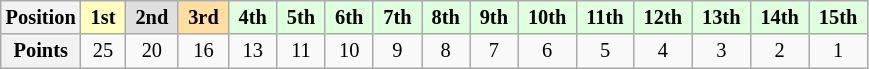<table class="wikitable" style="font-size:85%; text-align:center">
<tr>
<th>Position</th>
<td style="background:#ffffbf;"> <strong>1st</strong> </td>
<td style="background:#dfdfdf;"> <strong>2nd</strong> </td>
<td style="background:#ffdf9f;"> <strong>3rd</strong> </td>
<td style="background:#dfffdf;"> <strong>4th</strong> </td>
<td style="background:#dfffdf;"> <strong>5th</strong> </td>
<td style="background:#dfffdf;"> <strong>6th</strong> </td>
<td style="background:#dfffdf;"> <strong>7th</strong> </td>
<td style="background:#dfffdf;"> <strong>8th</strong> </td>
<td style="background:#dfffdf;"> <strong>9th</strong> </td>
<td style="background:#dfffdf;"> <strong>10th</strong> </td>
<td style="background:#dfffdf;"> <strong>11th</strong> </td>
<td style="background:#dfffdf;"> <strong>12th</strong> </td>
<td style="background:#dfffdf;"> <strong>13th</strong> </td>
<td style="background:#dfffdf;"> <strong>14th</strong> </td>
<td style="background:#dfffdf;"> <strong>15th</strong> </td>
</tr>
<tr>
<th>Points</th>
<td>25</td>
<td>20</td>
<td>16</td>
<td>13</td>
<td>11</td>
<td>10</td>
<td>9</td>
<td>8</td>
<td>7</td>
<td>6</td>
<td>5</td>
<td>4</td>
<td>3</td>
<td>2</td>
<td>1</td>
</tr>
</table>
